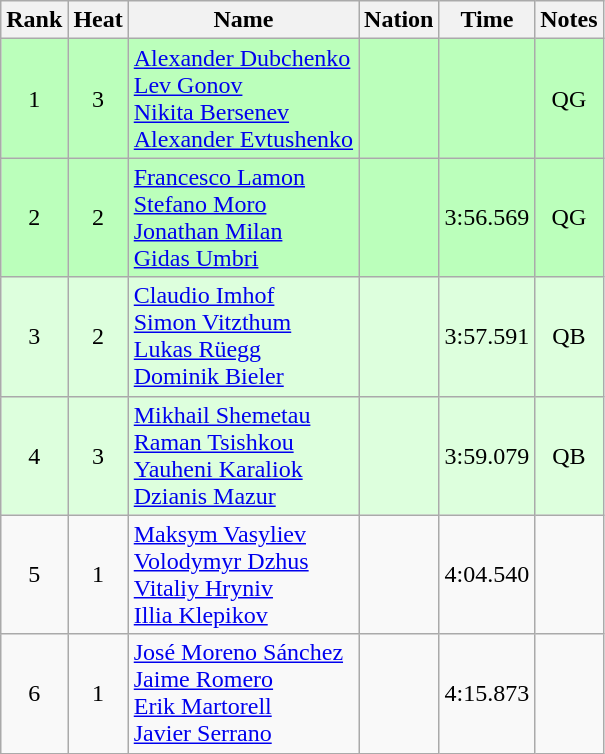<table class="wikitable sortable" style="text-align:center">
<tr>
<th>Rank</th>
<th>Heat</th>
<th>Name</th>
<th>Nation</th>
<th>Time</th>
<th>Notes</th>
</tr>
<tr bgcolor=bbffbb>
<td>1</td>
<td>3</td>
<td align=left><a href='#'>Alexander Dubchenko</a><br><a href='#'>Lev Gonov</a><br><a href='#'>Nikita Bersenev</a><br><a href='#'>Alexander Evtushenko</a></td>
<td align=left></td>
<td></td>
<td>QG</td>
</tr>
<tr bgcolor=bbffbb>
<td>2</td>
<td>2</td>
<td align=left><a href='#'>Francesco Lamon</a><br><a href='#'>Stefano Moro</a><br><a href='#'>Jonathan Milan</a><br><a href='#'>Gidas Umbri</a></td>
<td align=left></td>
<td>3:56.569</td>
<td>QG</td>
</tr>
<tr bgcolor=ddffdd>
<td>3</td>
<td>2</td>
<td align=left><a href='#'>Claudio Imhof</a><br><a href='#'>Simon Vitzthum</a><br><a href='#'>Lukas Rüegg</a><br><a href='#'>Dominik Bieler</a></td>
<td align=left></td>
<td>3:57.591</td>
<td>QB</td>
</tr>
<tr bgcolor=ddffdd>
<td>4</td>
<td>3</td>
<td align=left><a href='#'>Mikhail Shemetau</a><br><a href='#'>Raman Tsishkou</a><br><a href='#'>Yauheni Karaliok</a><br><a href='#'>Dzianis Mazur</a></td>
<td align=left></td>
<td>3:59.079</td>
<td>QB</td>
</tr>
<tr>
<td>5</td>
<td>1</td>
<td align=left><a href='#'>Maksym Vasyliev</a><br><a href='#'>Volodymyr Dzhus</a><br><a href='#'>Vitaliy Hryniv</a><br><a href='#'>Illia Klepikov</a></td>
<td align=left></td>
<td>4:04.540</td>
<td></td>
</tr>
<tr>
<td>6</td>
<td>1</td>
<td align=left><a href='#'>José Moreno Sánchez</a><br><a href='#'>Jaime Romero</a><br><a href='#'>Erik Martorell</a><br><a href='#'>Javier Serrano</a></td>
<td align=left></td>
<td>4:15.873</td>
<td></td>
</tr>
</table>
